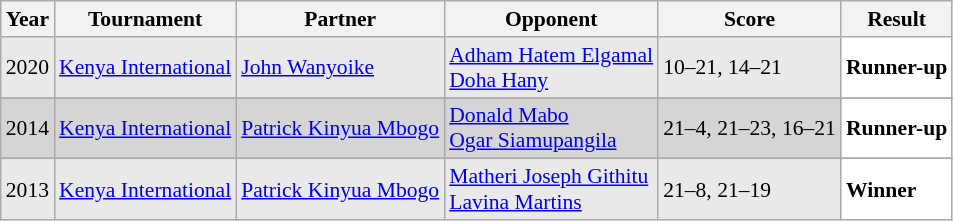<table class="sortable wikitable" style="font-size: 90%;">
<tr>
<th>Year</th>
<th>Tournament</th>
<th>Partner</th>
<th>Opponent</th>
<th>Score</th>
<th>Result</th>
</tr>
<tr style="background:#E9E9E9">
<td align="center">2020</td>
<td align="left"><a href='#'>Kenya International</a></td>
<td align="left"> <a href='#'>John Wanyoike</a></td>
<td align="left"> <a href='#'>Adham Hatem Elgamal</a> <br> <a href='#'>Doha Hany</a></td>
<td align="left">10–21, 14–21</td>
<td style="text-align:left; background:white"> <strong>Runner-up</strong></td>
</tr>
<tr>
</tr>
<tr style="background:#D5D5D5">
<td align="center">2014</td>
<td align="left"><a href='#'>Kenya International</a></td>
<td align="left"> <a href='#'>Patrick Kinyua Mbogo</a></td>
<td align="left"> <a href='#'>Donald Mabo</a><br> <a href='#'>Ogar Siamupangila</a></td>
<td align="left">21–4, 21–23, 16–21</td>
<td style="text-align:left; background:white"> <strong>Runner-up</strong></td>
</tr>
<tr>
</tr>
<tr style="background:#E9E9E9">
<td align="center">2013</td>
<td align="left"><a href='#'>Kenya International</a></td>
<td align="left"> <a href='#'>Patrick Kinyua Mbogo</a></td>
<td align="left"> <a href='#'>Matheri Joseph Githitu</a><br> <a href='#'>Lavina Martins</a></td>
<td align="left">21–8, 21–19</td>
<td style="text-align:left; background:white"> <strong>Winner</strong></td>
</tr>
</table>
